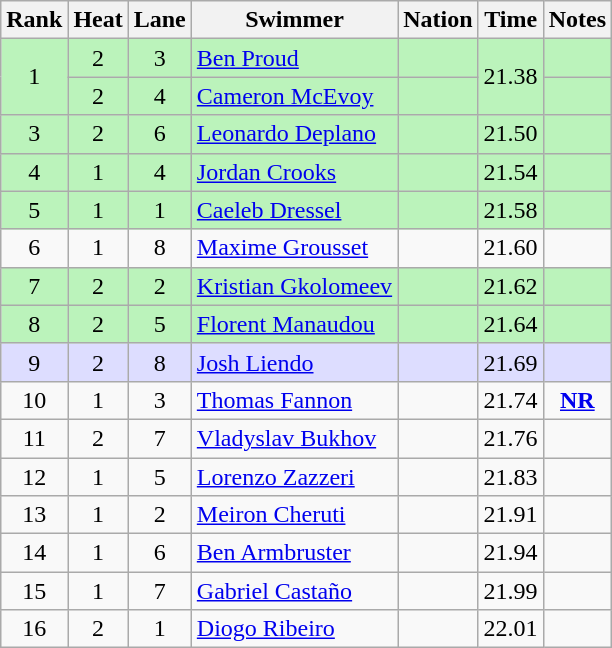<table class="wikitable sortable mw-collapsible" style="text-align:center">
<tr>
<th scope="col">Rank</th>
<th scope="col">Heat</th>
<th scope="col">Lane</th>
<th scope="col">Swimmer</th>
<th scope="col">Nation</th>
<th scope="col">Time</th>
<th scope="col">Notes</th>
</tr>
<tr bgcolor=bbf3bb>
<td rowspan=2>1</td>
<td>2</td>
<td>3</td>
<td align=left><a href='#'>Ben Proud</a></td>
<td align=left></td>
<td rowspan=2>21.38</td>
<td></td>
</tr>
<tr bgcolor=bbf3bb>
<td>2</td>
<td>4</td>
<td align=left><a href='#'>Cameron McEvoy</a></td>
<td align=left></td>
<td></td>
</tr>
<tr bgcolor=bbf3bb>
<td>3</td>
<td>2</td>
<td>6</td>
<td align=left><a href='#'>Leonardo Deplano</a></td>
<td align=left></td>
<td>21.50</td>
<td></td>
</tr>
<tr bgcolor=bbf3bb>
<td>4</td>
<td>1</td>
<td>4</td>
<td align=left><a href='#'>Jordan Crooks</a></td>
<td align=left></td>
<td>21.54</td>
<td></td>
</tr>
<tr bgcolor=bbf3bb>
<td>5</td>
<td>1</td>
<td>1</td>
<td align=left><a href='#'>Caeleb Dressel</a></td>
<td align=left></td>
<td>21.58</td>
<td></td>
</tr>
<tr>
<td>6</td>
<td>1</td>
<td>8</td>
<td align=left><a href='#'>Maxime Grousset</a></td>
<td align=left></td>
<td>21.60</td>
<td></td>
</tr>
<tr bgcolor=bbf3bb>
<td>7</td>
<td>2</td>
<td>2</td>
<td align=left><a href='#'>Kristian Gkolomeev</a></td>
<td align=left></td>
<td>21.62</td>
<td></td>
</tr>
<tr bgcolor=bbf3bb>
<td>8</td>
<td>2</td>
<td>5</td>
<td align=left><a href='#'>Florent Manaudou</a></td>
<td align=left></td>
<td>21.64</td>
<td></td>
</tr>
<tr bgcolor=ddddff>
<td>9</td>
<td>2</td>
<td>8</td>
<td align=left><a href='#'>Josh Liendo</a></td>
<td align="left"></td>
<td>21.69</td>
<td></td>
</tr>
<tr>
<td>10</td>
<td>1</td>
<td>3</td>
<td align=left><a href='#'>Thomas Fannon</a></td>
<td align=left></td>
<td>21.74</td>
<td><strong><a href='#'>NR</a></strong></td>
</tr>
<tr>
<td>11</td>
<td>2</td>
<td>7</td>
<td align=left><a href='#'>Vladyslav Bukhov</a></td>
<td align=left></td>
<td>21.76</td>
<td></td>
</tr>
<tr>
<td>12</td>
<td>1</td>
<td>5</td>
<td align=left><a href='#'>Lorenzo Zazzeri</a></td>
<td align=left></td>
<td>21.83</td>
<td></td>
</tr>
<tr>
<td>13</td>
<td>1</td>
<td>2</td>
<td align=left><a href='#'>Meiron Cheruti</a></td>
<td align=left></td>
<td>21.91</td>
<td></td>
</tr>
<tr>
<td>14</td>
<td>1</td>
<td>6</td>
<td align=left><a href='#'>Ben Armbruster</a></td>
<td align=left></td>
<td>21.94</td>
<td></td>
</tr>
<tr>
<td>15</td>
<td>1</td>
<td>7</td>
<td align=left><a href='#'>Gabriel Castaño</a></td>
<td align=left></td>
<td>21.99</td>
<td></td>
</tr>
<tr>
<td>16</td>
<td>2</td>
<td>1</td>
<td align=left><a href='#'>Diogo Ribeiro</a></td>
<td align=left></td>
<td>22.01</td>
<td></td>
</tr>
</table>
